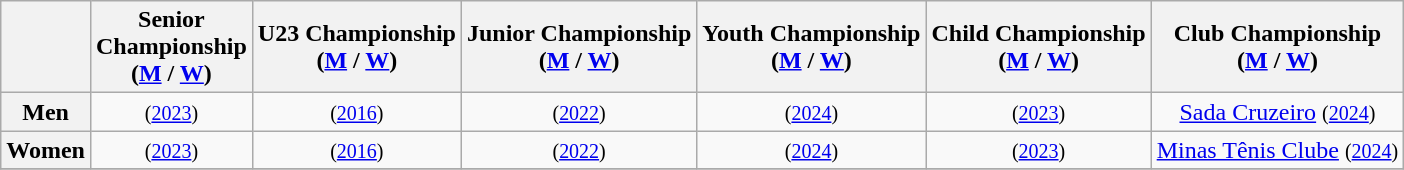<table class=wikitable style="text-align: center;">
<tr>
<th></th>
<th>Senior<br>Championship<br>(<a href='#'>M</a> / <a href='#'>W</a>)</th>
<th>U23 Championship<br>(<a href='#'>M</a> / <a href='#'>W</a>)</th>
<th>Junior Championship<br>(<a href='#'>M</a> / <a href='#'>W</a>)</th>
<th>Youth Championship<br>(<a href='#'>M</a> / <a href='#'>W</a>)</th>
<th>Child Championship<br>(<a href='#'>M</a> / <a href='#'>W</a>)</th>
<th>Club Championship<br>(<a href='#'>M</a> / <a href='#'>W</a>)</th>
</tr>
<tr>
<th>Men</th>
<td> <small>(<a href='#'>2023</a>)</small></td>
<td> <small>(<a href='#'>2016</a>)</small></td>
<td> <small>(<a href='#'>2022</a>)</small></td>
<td> <small>(<a href='#'>2024</a>)</small></td>
<td> <small>(<a href='#'>2023</a>)</small></td>
<td> <a href='#'>Sada Cruzeiro</a> <small>(<a href='#'>2024</a>)</small></td>
</tr>
<tr>
<th>Women</th>
<td> <small>(<a href='#'>2023</a>)</small></td>
<td> <small>(<a href='#'>2016</a>)</small></td>
<td> <small>(<a href='#'>2022</a>)</small></td>
<td> <small>(<a href='#'>2024</a>)</small></td>
<td> <small>(<a href='#'>2023</a>)</small></td>
<td> <a href='#'>Minas Tênis Clube</a> <small>(<a href='#'>2024</a>)</small></td>
</tr>
<tr>
</tr>
</table>
